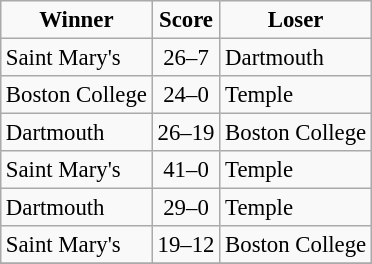<table class="wikitable" style="margin:0.5em auto; font-size:95%">
<tr>
<td align="center"><strong>Winner</strong></td>
<td align="center"><strong>Score</strong></td>
<td align="center"><strong>Loser</strong></td>
</tr>
<tr>
<td>Saint Mary's</td>
<td align="center">26–7</td>
<td>Dartmouth</td>
</tr>
<tr>
<td>Boston College</td>
<td align="center">24–0</td>
<td>Temple</td>
</tr>
<tr>
<td>Dartmouth</td>
<td align="center">26–19</td>
<td>Boston College</td>
</tr>
<tr>
<td>Saint Mary's</td>
<td align="center">41–0</td>
<td>Temple</td>
</tr>
<tr>
<td>Dartmouth</td>
<td align="center">29–0</td>
<td>Temple</td>
</tr>
<tr>
<td>Saint Mary's</td>
<td align="center">19–12</td>
<td>Boston College</td>
</tr>
<tr>
</tr>
</table>
